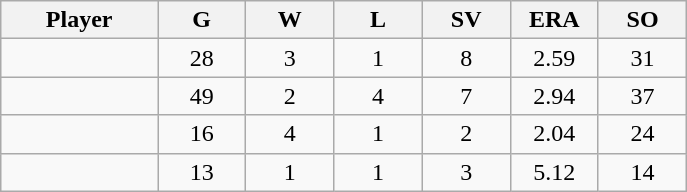<table class="wikitable sortable">
<tr>
<th bgcolor="#DDDDFF" width="16%">Player</th>
<th bgcolor="#DDDDFF" width="9%">G</th>
<th bgcolor="#DDDDFF" width="9%">W</th>
<th bgcolor="#DDDDFF" width="9%">L</th>
<th bgcolor="#DDDDFF" width="9%">SV</th>
<th bgcolor="#DDDDFF" width="9%">ERA</th>
<th bgcolor="#DDDDFF" width="9%">SO</th>
</tr>
<tr align="center">
<td></td>
<td>28</td>
<td>3</td>
<td>1</td>
<td>8</td>
<td>2.59</td>
<td>31</td>
</tr>
<tr align=center>
<td></td>
<td>49</td>
<td>2</td>
<td>4</td>
<td>7</td>
<td>2.94</td>
<td>37</td>
</tr>
<tr align="center">
<td></td>
<td>16</td>
<td>4</td>
<td>1</td>
<td>2</td>
<td>2.04</td>
<td>24</td>
</tr>
<tr align="center">
<td></td>
<td>13</td>
<td>1</td>
<td>1</td>
<td>3</td>
<td>5.12</td>
<td>14</td>
</tr>
</table>
